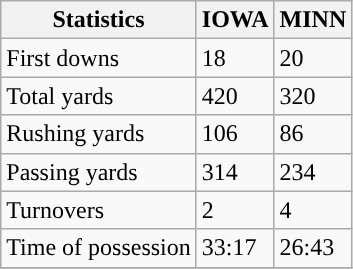<table class="wikitable">
<tr>
<th>Statistics</th>
<th>IOWA</th>
<th>MINN</th>
</tr>
<tr>
<td>First downs</td>
<td>18</td>
<td>20</td>
</tr>
<tr>
<td>Total yards</td>
<td>420</td>
<td>320</td>
</tr>
<tr>
<td>Rushing yards</td>
<td>106</td>
<td>86</td>
</tr>
<tr>
<td>Passing yards</td>
<td>314</td>
<td>234</td>
</tr>
<tr>
<td>Turnovers</td>
<td>2</td>
<td>4</td>
</tr>
<tr>
<td>Time of possession</td>
<td>33:17</td>
<td>26:43</td>
</tr>
<tr>
</tr>
</table>
